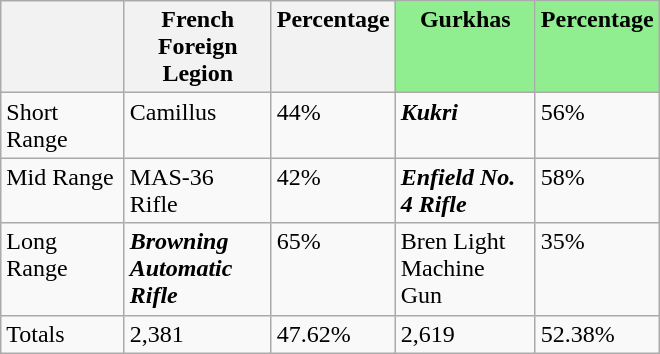<table class="wikitable" style="text-align:left; width:440px; height:200px">
<tr valign="top">
<th style="width:120px;"></th>
<th style="width:120px;">French Foreign Legion</th>
<th style="width:40px;">Percentage</th>
<th style="width:120px; background:lightgreen;">Gurkhas</th>
<th style="width:40px; background:lightgreen;">Percentage</th>
</tr>
<tr valign="top">
<td>Short Range</td>
<td>Camillus</td>
<td>44%</td>
<td><strong><em>Kukri</em></strong></td>
<td>56%</td>
</tr>
<tr valign="top">
<td>Mid Range</td>
<td>MAS-36 Rifle</td>
<td>42%</td>
<td><strong><em>Enfield No. 4 Rifle</em></strong></td>
<td>58%</td>
</tr>
<tr valign="top">
<td>Long Range</td>
<td><strong><em>Browning Automatic Rifle</em></strong></td>
<td>65%</td>
<td>Bren Light Machine Gun</td>
<td>35%</td>
</tr>
<tr valign="top">
<td>Totals</td>
<td>2,381</td>
<td>47.62%</td>
<td>2,619</td>
<td>52.38%</td>
</tr>
</table>
